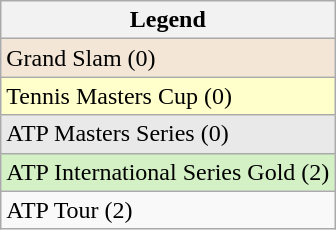<table class="wikitable sortable mw-collapsible mw-collapsed">
<tr>
<th>Legend</th>
</tr>
<tr style="background:#f3e6d7;">
<td>Grand Slam (0)</td>
</tr>
<tr style="background:#ffffcc;">
<td>Tennis Masters Cup (0)</td>
</tr>
<tr style="background:#e9e9e9;">
<td>ATP Masters Series (0)</td>
</tr>
<tr style="background:#d4f1c5;">
<td>ATP International Series Gold (2)</td>
</tr>
<tr>
<td>ATP Tour (2)</td>
</tr>
</table>
